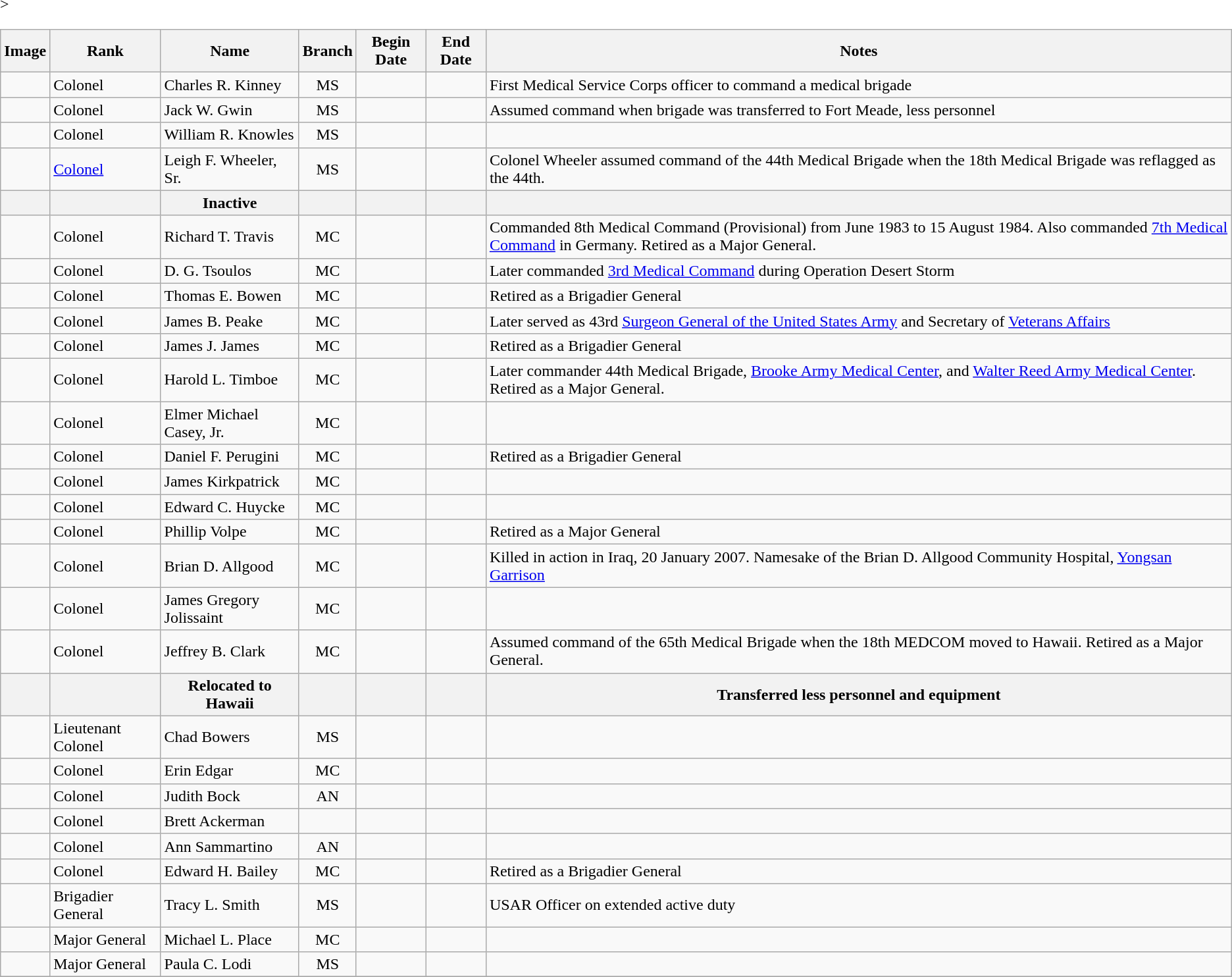<table class="wikitable sortable">
<tr>
<th class=unsortable>Image</th>
<th class=unsortable>Rank</th>
<th>Name</th>
<th>Branch</th>
<th>Begin Date</th>
<th>End Date</th>
<th class=unsortable>Notes</th>
</tr>
<tr>
<td></td>
<td>Colonel</td>
<td Sortname>Charles R. Kinney</td>
<td align=center>MS</td>
<td align=center></td>
<td align=center></td>
<td>First Medical Service Corps officer to command a medical brigade</td>
</tr>
<tr>
<td></td>
<td>Colonel</td>
<td Sortname>Jack W. Gwin</td>
<td align=center>MS</td>
<td align=center></td>
<td align=center></td>
<td>Assumed command when brigade was transferred to Fort Meade, less personnel</td>
</tr>
<tr>
<td></td>
<td>Colonel</td>
<td Sortname>William R. Knowles</td>
<td align=center>MS</td>
<td align=center></td>
<td align=center></td>
<td></td>
</tr>
<tr>
<td></td>
<td><a href='#'>Colonel</a></td>
<td Sortname>Leigh F. Wheeler, Sr.</td>
<td align=center>MS</td>
<td align=center></td>
<td align=center></td>
<td>Colonel Wheeler assumed command of the 44th Medical Brigade when the 18th Medical Brigade was reflagged as the 44th.</td>
</tr>
<tr>
<th></th>
<th></th>
<th Sortname>Inactive</th>
<th align=center></th>
<th align=center></th>
<th align=center></th>
<th></th>
</tr>
<tr>
<td></td>
<td>Colonel</td>
<td Sortname>Richard T. Travis</td>
<td align=center>MC</td>
<td align=center></td>
<td align=center></td>
<td>Commanded 8th Medical Command (Provisional) from June 1983 to 15 August 1984. Also commanded <a href='#'>7th Medical Command</a> in Germany. Retired as a Major General.</td>
</tr>
<tr>
<td></td>
<td>Colonel</td>
<td Sortname>D. G. Tsoulos</td>
<td align=center>MC</td>
<td align=center></td>
<td align=center></td>
<td>Later commanded <a href='#'>3rd Medical Command</a> during Operation Desert Storm</td>
</tr>
<tr>
<td></td>
<td>Colonel</td>
<td Sortname>Thomas E. Bowen</td>
<td align=center>MC</td>
<td align=center></td>
<td align=center></td>
<td>Retired as a Brigadier General</td>
</tr>
<tr>
<td></td>
<td>Colonel</td>
<td Sortname>James B. Peake</td>
<td align=center>MC</td>
<td align=center></td>
<td align=center></td>
<td>Later served as 43rd <a href='#'>Surgeon General of the United States Army</a> and Secretary of <a href='#'>Veterans Affairs</a></td>
</tr>
<tr>
<td></td>
<td>Colonel</td>
<td Sortname>James J. James</td>
<td align=center>MC</td>
<td align=center></td>
<td align=center></td>
<td>Retired as a Brigadier General</td>
</tr>
<tr>
<td></td>
<td>Colonel</td>
<td Sortname>Harold L. Timboe</td>
<td align=center>MC</td>
<td align=center></td>
<td align=center></td>
<td>Later commander 44th Medical Brigade, <a href='#'>Brooke Army Medical Center</a>, and <a href='#'>Walter Reed Army Medical Center</a>. Retired as a Major General.</td>
</tr>
<tr>
<td></td>
<td>Colonel</td>
<td Sortname>Elmer Michael Casey, Jr.</td>
<td align=center>MC</td>
<td align=center></td>
<td align=center></td>
<td></td>
</tr>
<tr>
<td></td>
<td>Colonel</td>
<td Sortname>Daniel F. Perugini</td>
<td align=center>MC</td>
<td align=center></td>
<td align=center></td>
<td>Retired as a Brigadier General</td>
</tr>
<tr>
<td></td>
<td>Colonel</td>
<td Sortname>James Kirkpatrick</td>
<td align=center>MC</td>
<td align=center></td>
<td align=center></td>
<td></td>
</tr>
<tr>
<td></td>
<td>Colonel</td>
<td Sortname>Edward C. Huycke</td>
<td align=center>MC</td>
<td align=center></td>
<td align=center></td>
<td></td>
</tr>
<tr>
<td></td>
<td>Colonel</td>
<td Sortname>Phillip Volpe</td>
<td align=center>MC</td>
<td align=center></td>
<td align=center> </td>
<td>Retired as a Major General</td>
</tr>
<tr>
<td></td>
<td>Colonel</td>
<td Sortname>Brian D. Allgood</td>
<td align=center>MC</td>
<td align=center></td>
<td align=center></td>
<td>Killed in action in Iraq, 20 January 2007. Namesake of the Brian D. Allgood Community Hospital, <a href='#'>Yongsan Garrison</a></td>
</tr>
<tr>
<td></td>
<td>Colonel</td>
<td Sortname>James Gregory Jolissaint</td>
<td align=center>MC</td>
<td align=center></td>
<td align=center></td>
<td></td>
</tr>
<tr>
<td></td>
<td>Colonel</td>
<td Sortname>Jeffrey B. Clark</td>
<td align=center>MC</td>
<td align=center></td>
<td align=center></td>
<td>Assumed command of the 65th Medical Brigade when the 18th MEDCOM moved to Hawaii. Retired as a Major General.</td>
</tr>
<tr>
<th></th>
<th></th>
<th Sortname>Relocated to Hawaii</th>
<th align=center></th>
<th align=center></th>
<th align=center></th>
<th>Transferred less personnel and equipment</th>
</tr>
<tr>
<td></td>
<td>Lieutenant Colonel</td>
<td Sortname>Chad Bowers</td>
<td align=center>MS</td>
<td align=center></td>
<td align=center></td>
<td></td>
</tr>
<tr>
<td></td>
<td>Colonel</td>
<td Sortname>Erin Edgar</td>
<td align=center>MC</td>
<td align=center></td>
<td align=center></td>
<td></td>
</tr>
<tr>
<td></td>
<td>Colonel</td>
<td Sortname>Judith Bock</td>
<td align=center>AN</td>
<td align=center></td>
<td align=center></td>
<td></td>
</tr>
<tr>
<td></td>
<td>Colonel</td>
<td Sortname>Brett Ackerman</td>
<td align=center></td>
<td align=center></td>
<td align=center></td>
<td></td>
</tr>
<tr>
<td></td>
<td>Colonel</td>
<td Sortname>Ann Sammartino</td>
<td align=center>AN</td>
<td align=center></td>
<td align=center></td>
<td></td>
</tr>
<tr>
<td></td>
<td>Colonel</td>
<td Sortname>Edward H. Bailey</td>
<td align=center>MC</td>
<td align=center></td>
<td align=center></td>
<td>Retired as a Brigadier General</td>
</tr>
<tr>
<td></td>
<td>Brigadier General</td>
<td Sortname>Tracy L. Smith</td>
<td align=center>MS</td>
<td align=center></td>
<td align=center></td>
<td>USAR Officer on extended active duty</td>
</tr>
<tr>
<td></td>
<td>Major General</td>
<td Sortname>Michael L. Place</td>
<td align=center>MC</td>
<td align=center></td>
<td align=center></td>
<td></td>
</tr>
<tr>
<td></td>
<td>Major General</td>
<td Sortname>Paula C. Lodi</td>
<td align=center>MS</td>
<td align=center></td>
<td align=center></td>
<td></td>
</tr>
<tr>
</tr>
<tr -->>
</tr>
</table>
